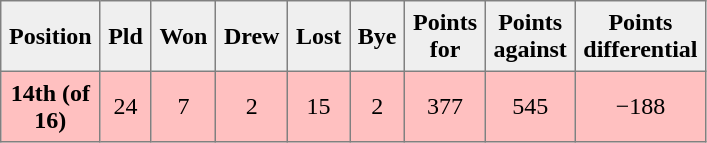<table style=border-collapse:collapse border=1 cellspacing=0 cellpadding=5>
<tr style="text-align:center; background:#efefef;">
<th width=20>Position</th>
<th width=20>Pld</th>
<th width=20>Won</th>
<th width=20>Drew</th>
<th width=20>Lost</th>
<th width=20>Bye</th>
<th width=20>Points for</th>
<th width=20>Points against</th>
<th width=25>Points differential</th>
</tr>
<tr style="text-align:center; background:#ffc0c0;">
<td><strong>14th (of 16)</strong></td>
<td>24</td>
<td>7</td>
<td>2</td>
<td>15</td>
<td>2</td>
<td>377</td>
<td>545</td>
<td>−188</td>
</tr>
</table>
